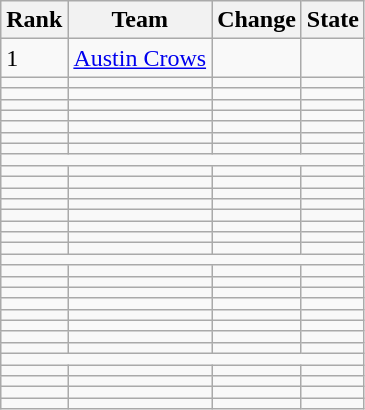<table class="wikitable">
<tr>
<th><strong>Rank</strong></th>
<th><strong>Team</strong></th>
<th><strong>Change</strong></th>
<th>State</th>
</tr>
<tr>
<td>1</td>
<td><a href='#'>Austin Crows</a></td>
<td></td>
<td></td>
</tr>
<tr>
<td></td>
<td></td>
<td></td>
<td></td>
</tr>
<tr>
<td></td>
<td></td>
<td></td>
<td></td>
</tr>
<tr>
<td></td>
<td></td>
<td></td>
<td></td>
</tr>
<tr>
<td></td>
<td></td>
<td></td>
<td></td>
</tr>
<tr>
<td></td>
<td></td>
<td></td>
<td></td>
</tr>
<tr>
<td></td>
<td></td>
<td></td>
<td></td>
</tr>
<tr>
<td></td>
<td></td>
<td></td>
<td></td>
</tr>
<tr>
<td colspan="4"></td>
</tr>
<tr>
<td></td>
<td></td>
<td></td>
<td></td>
</tr>
<tr>
<td></td>
<td></td>
<td></td>
<td></td>
</tr>
<tr>
<td></td>
<td></td>
<td></td>
<td></td>
</tr>
<tr>
<td></td>
<td></td>
<td></td>
<td></td>
</tr>
<tr>
<td></td>
<td></td>
<td></td>
<td></td>
</tr>
<tr>
<td></td>
<td></td>
<td></td>
<td></td>
</tr>
<tr>
<td></td>
<td></td>
<td></td>
<td></td>
</tr>
<tr>
<td></td>
<td></td>
<td></td>
<td></td>
</tr>
<tr>
<td colspan="4"></td>
</tr>
<tr>
<td></td>
<td></td>
<td></td>
<td></td>
</tr>
<tr>
<td></td>
<td></td>
<td></td>
<td></td>
</tr>
<tr>
<td></td>
<td></td>
<td></td>
<td></td>
</tr>
<tr>
<td></td>
<td></td>
<td></td>
<td></td>
</tr>
<tr>
<td></td>
<td></td>
<td></td>
<td></td>
</tr>
<tr>
<td></td>
<td></td>
<td></td>
<td></td>
</tr>
<tr>
<td></td>
<td></td>
<td></td>
<td></td>
</tr>
<tr>
<td></td>
<td></td>
<td></td>
<td></td>
</tr>
<tr>
<td colspan="4"></td>
</tr>
<tr>
<td></td>
<td></td>
<td></td>
<td></td>
</tr>
<tr>
<td></td>
<td></td>
<td></td>
<td></td>
</tr>
<tr>
<td></td>
<td></td>
<td></td>
<td></td>
</tr>
<tr>
<td></td>
<td></td>
<td></td>
<td></td>
</tr>
</table>
